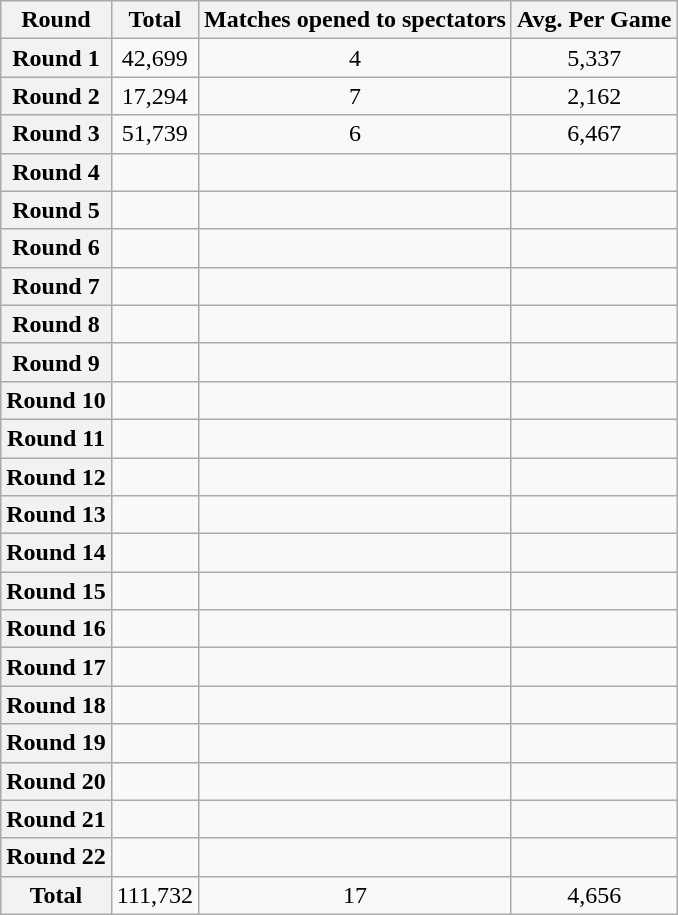<table class="wikitable plainrowheaders sortable" style="text-align:center;">
<tr>
<th>Round</th>
<th>Total</th>
<th>Matches opened to spectators</th>
<th>Avg. Per Game</th>
</tr>
<tr>
<th scope='row'>Round 1</th>
<td>42,699</td>
<td>4</td>
<td>5,337</td>
</tr>
<tr>
<th scope='row'>Round 2</th>
<td>17,294</td>
<td>7</td>
<td>2,162</td>
</tr>
<tr>
<th scope='row'>Round 3</th>
<td>51,739</td>
<td>6</td>
<td>6,467</td>
</tr>
<tr>
<th scope='row'>Round 4</th>
<td></td>
<td></td>
<td></td>
</tr>
<tr>
<th scope='row'>Round 5</th>
<td></td>
<td></td>
<td></td>
</tr>
<tr>
<th scope='row'>Round 6</th>
<td></td>
<td></td>
<td></td>
</tr>
<tr>
<th scope='row'>Round 7</th>
<td></td>
<td></td>
<td></td>
</tr>
<tr>
<th scope='row'>Round 8</th>
<td></td>
<td></td>
<td></td>
</tr>
<tr>
<th scope='row'>Round 9</th>
<td></td>
<td></td>
<td></td>
</tr>
<tr>
<th scope='row'>Round 10</th>
<td></td>
<td></td>
<td></td>
</tr>
<tr>
<th scope='row'>Round 11</th>
<td></td>
<td></td>
<td></td>
</tr>
<tr>
<th scope='row'>Round 12</th>
<td></td>
<td></td>
<td></td>
</tr>
<tr>
<th scope='row'>Round 13</th>
<td></td>
<td></td>
<td></td>
</tr>
<tr>
<th scope='row'>Round 14</th>
<td></td>
<td></td>
<td></td>
</tr>
<tr>
<th scope='row'>Round 15</th>
<td></td>
<td></td>
<td></td>
</tr>
<tr>
<th scope='row'>Round 16</th>
<td></td>
<td></td>
<td></td>
</tr>
<tr>
<th scope='row'>Round 17</th>
<td></td>
<td></td>
<td></td>
</tr>
<tr>
<th scope='row'>Round 18</th>
<td></td>
<td></td>
<td></td>
</tr>
<tr>
<th scope='row'>Round 19</th>
<td></td>
<td></td>
<td></td>
</tr>
<tr>
<th scope='row'>Round 20</th>
<td></td>
<td></td>
<td></td>
</tr>
<tr>
<th scope='row'>Round 21</th>
<td></td>
<td></td>
<td></td>
</tr>
<tr>
<th scope='row'>Round 22</th>
<td></td>
<td></td>
<td></td>
</tr>
<tr>
<th scope='row'>Total</th>
<td>111,732</td>
<td>17</td>
<td>4,656</td>
</tr>
</table>
